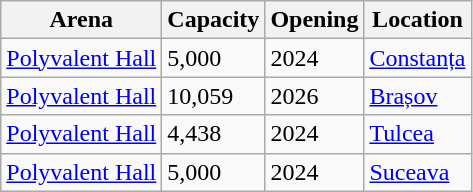<table class="wikitable sortable">
<tr>
<th>Arena</th>
<th>Capacity</th>
<th>Opening</th>
<th>Location</th>
</tr>
<tr>
<td><a href='#'>Polyvalent Hall</a></td>
<td>5,000</td>
<td>2024</td>
<td><a href='#'>Constanța</a></td>
</tr>
<tr>
<td><a href='#'>Polyvalent Hall</a></td>
<td>10,059</td>
<td>2026</td>
<td><a href='#'>Brașov</a></td>
</tr>
<tr>
<td><a href='#'>Polyvalent Hall</a></td>
<td>4,438</td>
<td>2024</td>
<td><a href='#'>Tulcea</a></td>
</tr>
<tr>
<td><a href='#'>Polyvalent Hall</a></td>
<td>5,000</td>
<td>2024</td>
<td><a href='#'>Suceava</a></td>
</tr>
</table>
